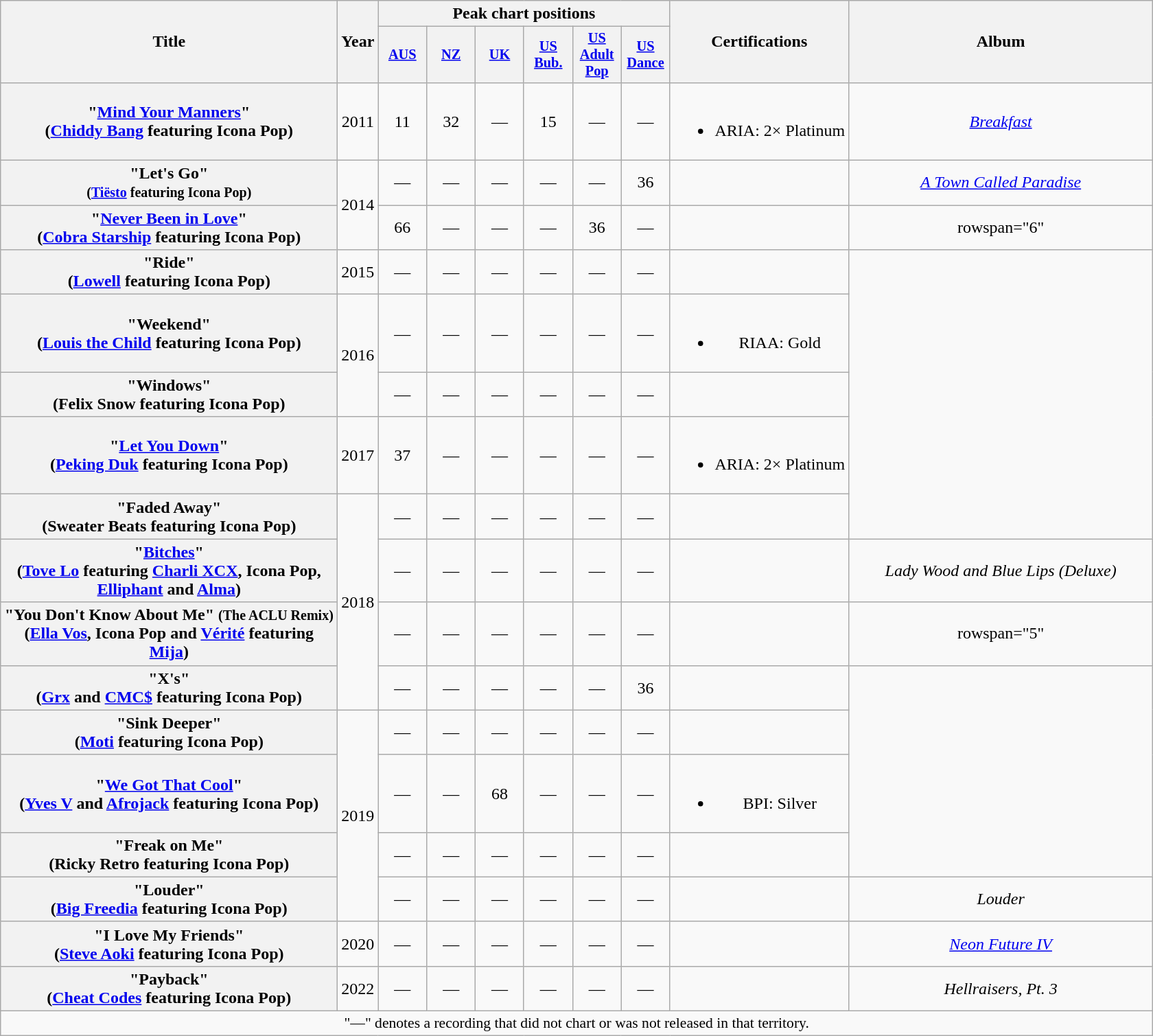<table class="wikitable plainrowheaders" style="text-align:center;" border="1">
<tr>
<th scope="col" rowspan="2" style="width:20em;">Title</th>
<th scope="col" rowspan="2" style="width:1em;">Year</th>
<th scope="col" colspan="6">Peak chart positions</th>
<th scope="col" rowspan="2">Certifications</th>
<th scope="col" rowspan="2" style="width:18em;">Album</th>
</tr>
<tr>
<th scope="col" style="width:3em;font-size:85%;"><a href='#'>AUS</a><br></th>
<th scope="col" style="width:3em;font-size:85%;"><a href='#'>NZ</a><br></th>
<th scope="col" style="width:3em;font-size:85%;"><a href='#'>UK</a><br></th>
<th scope="col" style="width:3em;font-size:85%;"><a href='#'>US<br>Bub.</a><br></th>
<th scope="col" style="width:3em;font-size:85%;"><a href='#'>US<br>Adult<br>Pop</a><br></th>
<th scope="col" style="width:3em;font-size:85%;"><a href='#'>US<br>Dance</a><br></th>
</tr>
<tr>
<th scope="row">"<a href='#'>Mind Your Manners</a>"<br><span>(<a href='#'>Chiddy Bang</a> featuring Icona Pop)</span></th>
<td>2011</td>
<td>11</td>
<td>32</td>
<td>—</td>
<td>15</td>
<td>—</td>
<td>—</td>
<td><br><ul><li>ARIA: 2× Platinum</li></ul></td>
<td><em><a href='#'>Breakfast</a></em></td>
</tr>
<tr>
<th scope="row">"Let's Go"<br><small>(<a href='#'>Tiësto</a> featuring Icona Pop)</small></th>
<td rowspan="2">2014</td>
<td>—</td>
<td>—</td>
<td>—</td>
<td>—</td>
<td>—</td>
<td>36</td>
<td></td>
<td><em><a href='#'>A Town Called Paradise</a></em></td>
</tr>
<tr>
<th scope="row">"<a href='#'>Never Been in Love</a>"<br><span>(<a href='#'>Cobra Starship</a> featuring Icona Pop)</span></th>
<td>66</td>
<td>—</td>
<td>—</td>
<td>—</td>
<td>36</td>
<td>—</td>
<td></td>
<td>rowspan="6" </td>
</tr>
<tr>
<th scope="row">"Ride"<br><span>(<a href='#'>Lowell</a> featuring Icona Pop)</span></th>
<td>2015</td>
<td>—</td>
<td>—</td>
<td>—</td>
<td>—</td>
<td>—</td>
<td>—</td>
<td></td>
</tr>
<tr>
<th scope="row">"Weekend"<br><span>(<a href='#'>Louis the Child</a> featuring Icona Pop)</span></th>
<td rowspan="2">2016</td>
<td>—</td>
<td>—</td>
<td>—</td>
<td>—</td>
<td>—</td>
<td>—</td>
<td><br><ul><li>RIAA: Gold</li></ul></td>
</tr>
<tr>
<th scope="row">"Windows" <br><span>(Felix Snow featuring Icona Pop) </span></th>
<td>—</td>
<td>—</td>
<td>—</td>
<td>—</td>
<td>—</td>
<td>—</td>
<td></td>
</tr>
<tr>
<th scope="row">"<a href='#'>Let You Down</a>"<br><span>(<a href='#'>Peking Duk</a> featuring Icona Pop)</span></th>
<td>2017</td>
<td>37</td>
<td>—</td>
<td>—</td>
<td>—</td>
<td>—</td>
<td>—</td>
<td><br><ul><li>ARIA: 2× Platinum</li></ul></td>
</tr>
<tr>
<th scope="row">"Faded Away"<br><span>(Sweater Beats featuring Icona Pop)</span></th>
<td rowspan="4">2018</td>
<td>—</td>
<td>—</td>
<td>—</td>
<td>—</td>
<td>—</td>
<td>—</td>
<td></td>
</tr>
<tr>
<th scope="row">"<a href='#'>Bitches</a>"<br><span>(<a href='#'>Tove Lo</a> featuring <a href='#'>Charli XCX</a>, Icona Pop, <a href='#'>Elliphant</a> and <a href='#'>Alma</a>)</span></th>
<td>—</td>
<td>—</td>
<td>—</td>
<td>—</td>
<td>—</td>
<td>—</td>
<td></td>
<td><em>Lady Wood and Blue Lips (Deluxe)</em></td>
</tr>
<tr>
<th scope="row">"You Don't Know About Me" <small>(The ACLU Remix)</small><br><span>(<a href='#'>Ella Vos</a>, Icona Pop and <a href='#'>Vérité</a> featuring <a href='#'>Mija</a>)</span></th>
<td>—</td>
<td>—</td>
<td>—</td>
<td>—</td>
<td>—</td>
<td>—</td>
<td></td>
<td>rowspan="5" </td>
</tr>
<tr>
<th scope="row">"X's" <br><span>(<a href='#'>Grx</a> and <a href='#'>CMC$</a> featuring Icona Pop)</span></th>
<td>—</td>
<td>—</td>
<td>—</td>
<td>—</td>
<td>—</td>
<td>36</td>
<td></td>
</tr>
<tr>
<th scope="row">"Sink Deeper" <br><span>(<a href='#'>Moti</a> featuring Icona Pop)</span></th>
<td rowspan="4">2019</td>
<td>—</td>
<td>—</td>
<td>—</td>
<td>—</td>
<td>—</td>
<td>—</td>
<td></td>
</tr>
<tr>
<th scope="row">"<a href='#'>We Got That Cool</a>" <br><span>(<a href='#'>Yves V</a> and <a href='#'>Afrojack</a> featuring Icona Pop)</span></th>
<td>—</td>
<td>—</td>
<td>68</td>
<td>—</td>
<td>—</td>
<td>—</td>
<td><br><ul><li>BPI: Silver</li></ul></td>
</tr>
<tr>
<th scope="row">"Freak on Me" <br><span>(Ricky Retro featuring Icona Pop)</span></th>
<td>—</td>
<td>—</td>
<td>—</td>
<td>—</td>
<td>—</td>
<td>—</td>
<td></td>
</tr>
<tr>
<th scope="row">"Louder" <br><span>(<a href='#'>Big Freedia</a> featuring Icona Pop)</span></th>
<td>—</td>
<td>—</td>
<td>—</td>
<td>—</td>
<td>—</td>
<td>—</td>
<td></td>
<td><em>Louder</em></td>
</tr>
<tr>
<th scope="row">"I Love My Friends" <br><span>(<a href='#'>Steve Aoki</a> featuring Icona Pop)</span></th>
<td>2020</td>
<td>—</td>
<td>—</td>
<td>—</td>
<td>—</td>
<td>—</td>
<td>—</td>
<td></td>
<td><em><a href='#'>Neon Future IV</a></em></td>
</tr>
<tr>
<th scope="row">"Payback" <br><span>(<a href='#'>Cheat Codes</a> featuring Icona Pop)</span></th>
<td>2022</td>
<td>—</td>
<td>—</td>
<td>—</td>
<td>—</td>
<td>—</td>
<td>—</td>
<td></td>
<td><em>Hellraisers, Pt. 3</em></td>
</tr>
<tr>
<td colspan="10" style="font-size:90%">"—" denotes a recording that did not chart or was not released in that territory.</td>
</tr>
</table>
